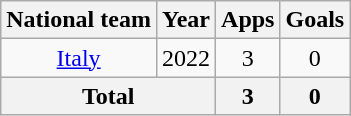<table class="wikitable" style="text-align:center">
<tr>
<th>National team</th>
<th>Year</th>
<th>Apps</th>
<th>Goals</th>
</tr>
<tr>
<td><a href='#'>Italy</a></td>
<td>2022</td>
<td>3</td>
<td>0</td>
</tr>
<tr>
<th colspan="2">Total</th>
<th>3</th>
<th>0</th>
</tr>
</table>
